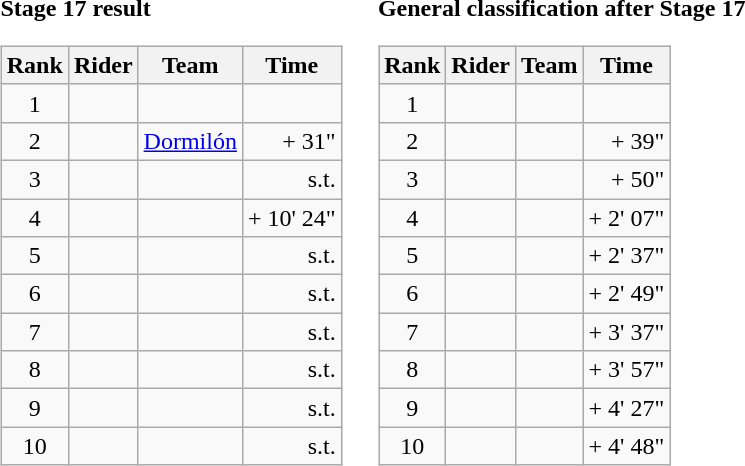<table>
<tr>
<td><strong>Stage 17 result</strong><br><table class="wikitable">
<tr>
<th scope="col">Rank</th>
<th scope="col">Rider</th>
<th scope="col">Team</th>
<th scope="col">Time</th>
</tr>
<tr>
<td style="text-align:center;">1</td>
<td></td>
<td></td>
<td style="text-align:right;"></td>
</tr>
<tr>
<td style="text-align:center;">2</td>
<td></td>
<td><a href='#'>Dormilón</a></td>
<td style="text-align:right;">+ 31"</td>
</tr>
<tr>
<td style="text-align:center;">3</td>
<td></td>
<td></td>
<td style="text-align:right;">s.t.</td>
</tr>
<tr>
<td style="text-align:center;">4</td>
<td></td>
<td></td>
<td style="text-align:right;">+ 10' 24"</td>
</tr>
<tr>
<td style="text-align:center;">5</td>
<td></td>
<td></td>
<td style="text-align:right;">s.t.</td>
</tr>
<tr>
<td style="text-align:center;">6</td>
<td></td>
<td></td>
<td style="text-align:right;">s.t.</td>
</tr>
<tr>
<td style="text-align:center;">7</td>
<td></td>
<td></td>
<td style="text-align:right;">s.t.</td>
</tr>
<tr>
<td style="text-align:center;">8</td>
<td></td>
<td></td>
<td style="text-align:right;">s.t.</td>
</tr>
<tr>
<td style="text-align:center;">9</td>
<td></td>
<td></td>
<td style="text-align:right;">s.t.</td>
</tr>
<tr>
<td style="text-align:center;">10</td>
<td></td>
<td></td>
<td style="text-align:right;">s.t.</td>
</tr>
</table>
</td>
<td></td>
<td><strong>General classification after Stage 17</strong><br><table class="wikitable">
<tr>
<th scope="col">Rank</th>
<th scope="col">Rider</th>
<th scope="col">Team</th>
<th scope="col">Time</th>
</tr>
<tr>
<td style="text-align:center;">1</td>
<td></td>
<td></td>
<td style="text-align:right;"></td>
</tr>
<tr>
<td style="text-align:center;">2</td>
<td></td>
<td></td>
<td style="text-align:right;">+ 39"</td>
</tr>
<tr>
<td style="text-align:center;">3</td>
<td></td>
<td></td>
<td style="text-align:right;">+ 50"</td>
</tr>
<tr>
<td style="text-align:center;">4</td>
<td></td>
<td></td>
<td style="text-align:right;">+ 2' 07"</td>
</tr>
<tr>
<td style="text-align:center;">5</td>
<td></td>
<td></td>
<td style="text-align:right;">+ 2' 37"</td>
</tr>
<tr>
<td style="text-align:center;">6</td>
<td></td>
<td></td>
<td style="text-align:right;">+ 2' 49"</td>
</tr>
<tr>
<td style="text-align:center;">7</td>
<td></td>
<td></td>
<td style="text-align:right;">+ 3' 37"</td>
</tr>
<tr>
<td style="text-align:center;">8</td>
<td></td>
<td></td>
<td style="text-align:right;">+ 3' 57"</td>
</tr>
<tr>
<td style="text-align:center;">9</td>
<td></td>
<td></td>
<td style="text-align:right;">+ 4' 27"</td>
</tr>
<tr>
<td style="text-align:center;">10</td>
<td></td>
<td></td>
<td style="text-align:right;">+ 4' 48"</td>
</tr>
</table>
</td>
</tr>
</table>
